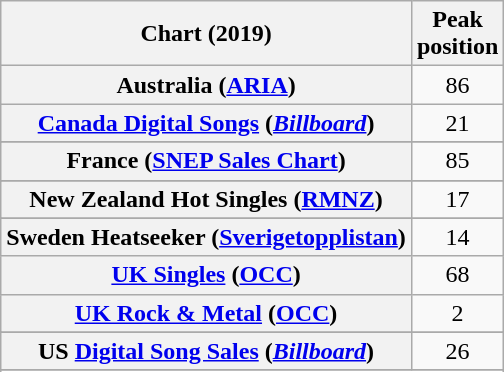<table class="wikitable sortable plainrowheaders" style="text-align:center">
<tr>
<th scope="col">Chart (2019)</th>
<th scope="col">Peak<br>position</th>
</tr>
<tr>
<th scope="row">Australia (<a href='#'>ARIA</a>)</th>
<td>86</td>
</tr>
<tr>
<th scope="row"><a href='#'>Canada Digital Songs</a> (<em><a href='#'>Billboard</a></em>)</th>
<td>21</td>
</tr>
<tr>
</tr>
<tr>
<th scope="row">France (<a href='#'>SNEP Sales Chart</a>)</th>
<td align="center">85</td>
</tr>
<tr>
</tr>
<tr>
</tr>
<tr>
<th scope="row">New Zealand Hot Singles (<a href='#'>RMNZ</a>)</th>
<td>17</td>
</tr>
<tr>
</tr>
<tr>
</tr>
<tr>
<th scope="row">Sweden Heatseeker (<a href='#'>Sverigetopplistan</a>)</th>
<td>14</td>
</tr>
<tr>
<th scope="row"><a href='#'>UK Singles</a> (<a href='#'>OCC</a>)</th>
<td>68</td>
</tr>
<tr>
<th scope="row"><a href='#'>UK Rock & Metal</a> (<a href='#'>OCC</a>)</th>
<td>2</td>
</tr>
<tr>
</tr>
<tr>
<th scope="row">US <a href='#'>Digital Song Sales</a> (<em><a href='#'>Billboard</a></em>)</th>
<td>26</td>
</tr>
<tr>
</tr>
<tr>
</tr>
</table>
